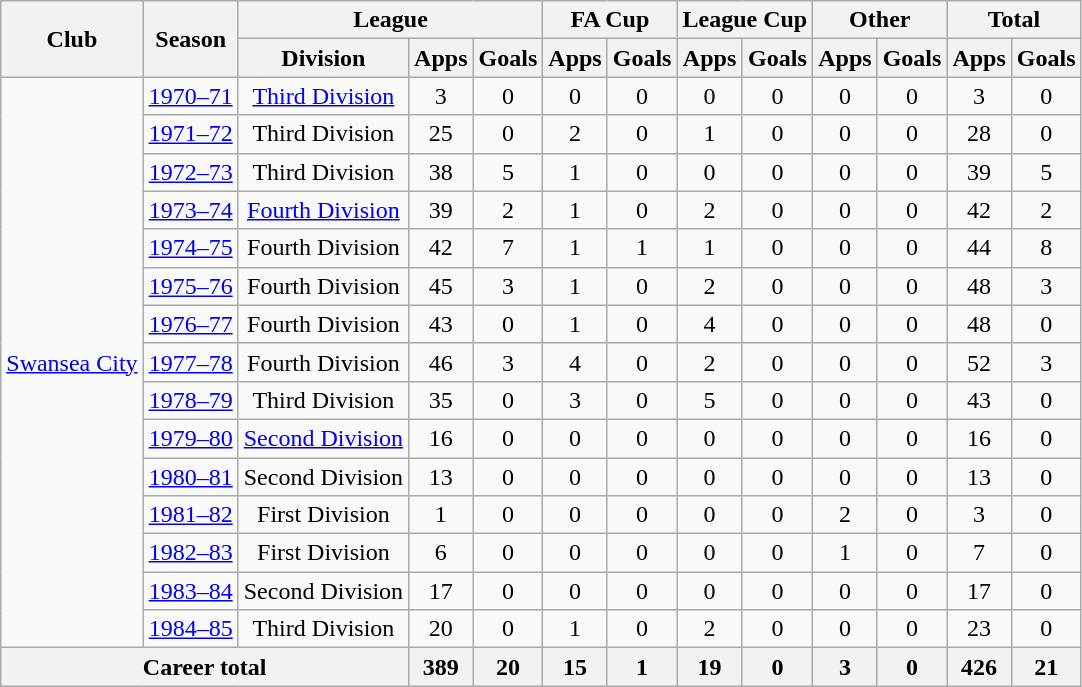<table class="wikitable" style="text-align: center;">
<tr>
<th rowspan="2">Club</th>
<th rowspan="2">Season</th>
<th colspan="3">League</th>
<th colspan="2">FA Cup</th>
<th colspan="2">League Cup</th>
<th colspan="2">Other</th>
<th colspan="2">Total</th>
</tr>
<tr>
<th>Division</th>
<th>Apps</th>
<th>Goals</th>
<th>Apps</th>
<th>Goals</th>
<th>Apps</th>
<th>Goals</th>
<th>Apps</th>
<th>Goals</th>
<th>Apps</th>
<th>Goals</th>
</tr>
<tr>
<td rowspan=15><a href='#'>Swansea City</a></td>
<td><a href='#'>1970–71</a></td>
<td><a href='#'>Third Division</a></td>
<td>3</td>
<td>0</td>
<td>0</td>
<td>0</td>
<td>0</td>
<td>0</td>
<td>0</td>
<td>0</td>
<td>3</td>
<td>0</td>
</tr>
<tr>
<td><a href='#'>1971–72</a></td>
<td>Third Division</td>
<td>25</td>
<td>0</td>
<td>2</td>
<td>0</td>
<td>1</td>
<td>0</td>
<td>0</td>
<td>0</td>
<td>28</td>
<td>0</td>
</tr>
<tr>
<td><a href='#'>1972–73</a></td>
<td>Third Division</td>
<td>38</td>
<td>5</td>
<td>1</td>
<td>0</td>
<td>0</td>
<td>0</td>
<td>0</td>
<td>0</td>
<td>39</td>
<td>5</td>
</tr>
<tr>
<td><a href='#'>1973–74</a></td>
<td><a href='#'>Fourth Division</a></td>
<td>39</td>
<td>2</td>
<td>1</td>
<td>0</td>
<td>2</td>
<td>0</td>
<td>0</td>
<td>0</td>
<td>42</td>
<td>2</td>
</tr>
<tr>
<td><a href='#'>1974–75</a></td>
<td>Fourth Division</td>
<td>42</td>
<td>7</td>
<td>1</td>
<td>1</td>
<td>1</td>
<td>0</td>
<td>0</td>
<td>0</td>
<td>44</td>
<td>8</td>
</tr>
<tr>
<td><a href='#'>1975–76</a></td>
<td>Fourth Division</td>
<td>45</td>
<td>3</td>
<td>1</td>
<td>0</td>
<td>2</td>
<td>0</td>
<td>0</td>
<td>0</td>
<td>48</td>
<td>3</td>
</tr>
<tr>
<td><a href='#'>1976–77</a></td>
<td>Fourth Division</td>
<td>43</td>
<td>0</td>
<td>1</td>
<td>0</td>
<td>4</td>
<td>0</td>
<td>0</td>
<td>0</td>
<td>48</td>
<td>0</td>
</tr>
<tr>
<td><a href='#'>1977–78</a></td>
<td>Fourth Division</td>
<td>46</td>
<td>3</td>
<td>4</td>
<td>0</td>
<td>2</td>
<td>0</td>
<td>0</td>
<td>0</td>
<td>52</td>
<td>3</td>
</tr>
<tr>
<td><a href='#'>1978–79</a></td>
<td>Third Division</td>
<td>35</td>
<td>0</td>
<td>3</td>
<td>0</td>
<td>5</td>
<td>0</td>
<td>0</td>
<td>0</td>
<td>43</td>
<td>0</td>
</tr>
<tr>
<td><a href='#'>1979–80</a></td>
<td><a href='#'>Second Division</a></td>
<td>16</td>
<td>0</td>
<td>0</td>
<td>0</td>
<td>0</td>
<td>0</td>
<td>0</td>
<td>0</td>
<td>16</td>
<td>0</td>
</tr>
<tr>
<td><a href='#'>1980–81</a></td>
<td>Second Division</td>
<td>13</td>
<td>0</td>
<td>0</td>
<td>0</td>
<td>0</td>
<td>0</td>
<td>0</td>
<td>0</td>
<td>13</td>
<td>0</td>
</tr>
<tr>
<td><a href='#'>1981–82</a></td>
<td>First Division</td>
<td>1</td>
<td>0</td>
<td>0</td>
<td>0</td>
<td>0</td>
<td>0</td>
<td>2</td>
<td>0</td>
<td>3</td>
<td>0</td>
</tr>
<tr>
<td><a href='#'>1982–83</a></td>
<td>First Division</td>
<td>6</td>
<td>0</td>
<td>0</td>
<td>0</td>
<td>0</td>
<td>0</td>
<td>1</td>
<td>0</td>
<td>7</td>
<td>0</td>
</tr>
<tr>
<td><a href='#'>1983–84</a></td>
<td>Second Division</td>
<td>17</td>
<td>0</td>
<td>0</td>
<td>0</td>
<td>0</td>
<td>0</td>
<td>0</td>
<td>0</td>
<td>17</td>
<td>0</td>
</tr>
<tr>
<td><a href='#'>1984–85</a></td>
<td>Third Division</td>
<td>20</td>
<td>0</td>
<td>1</td>
<td>0</td>
<td>2</td>
<td>0</td>
<td>0</td>
<td>0</td>
<td>23</td>
<td>0</td>
</tr>
<tr>
<th colspan="3">Career total</th>
<th>389</th>
<th>20</th>
<th>15</th>
<th>1</th>
<th>19</th>
<th>0</th>
<th>3</th>
<th>0</th>
<th>426</th>
<th>21</th>
</tr>
</table>
